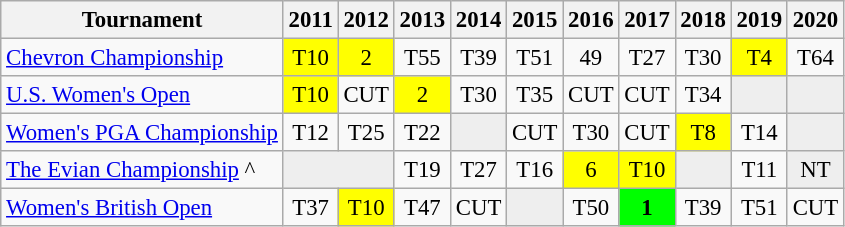<table class="wikitable" style="font-size:95%;text-align:center;">
<tr>
<th>Tournament</th>
<th>2011</th>
<th>2012</th>
<th>2013</th>
<th>2014</th>
<th>2015</th>
<th>2016</th>
<th>2017</th>
<th>2018</th>
<th>2019</th>
<th>2020</th>
</tr>
<tr>
<td align=left><a href='#'>Chevron Championship</a></td>
<td style="background:yellow;">T10</td>
<td style="background:yellow;">2</td>
<td>T55</td>
<td>T39</td>
<td>T51</td>
<td>49</td>
<td>T27</td>
<td>T30</td>
<td style="background:yellow;">T4</td>
<td>T64</td>
</tr>
<tr>
<td align=left><a href='#'>U.S. Women's Open</a></td>
<td style="background:yellow;">T10</td>
<td>CUT</td>
<td style="background:yellow;">2</td>
<td>T30</td>
<td>T35</td>
<td>CUT</td>
<td>CUT</td>
<td>T34</td>
<td style="background:#eeeeee;"></td>
<td style="background:#eeeeee;"></td>
</tr>
<tr>
<td align=left><a href='#'>Women's PGA Championship</a></td>
<td>T12</td>
<td>T25</td>
<td>T22</td>
<td style="background:#eeeeee;"></td>
<td>CUT</td>
<td>T30</td>
<td>CUT</td>
<td style="background:yellow;">T8</td>
<td>T14</td>
<td style="background:#eeeeee;"></td>
</tr>
<tr>
<td align=left><a href='#'>The Evian Championship</a> ^</td>
<td style="background:#eeeeee;" colspan=2></td>
<td>T19</td>
<td>T27</td>
<td>T16</td>
<td style="background:yellow;">6</td>
<td style="background:yellow;">T10</td>
<td style="background:#eeeeee;"></td>
<td>T11</td>
<td style="background:#eeeeee;">NT</td>
</tr>
<tr>
<td align=left><a href='#'>Women's British Open</a></td>
<td>T37</td>
<td style="background:yellow;">T10</td>
<td>T47</td>
<td>CUT</td>
<td style="background:#eeeeee;"></td>
<td>T50</td>
<td style="background:lime;"><strong>1</strong></td>
<td>T39</td>
<td>T51</td>
<td>CUT</td>
</tr>
</table>
